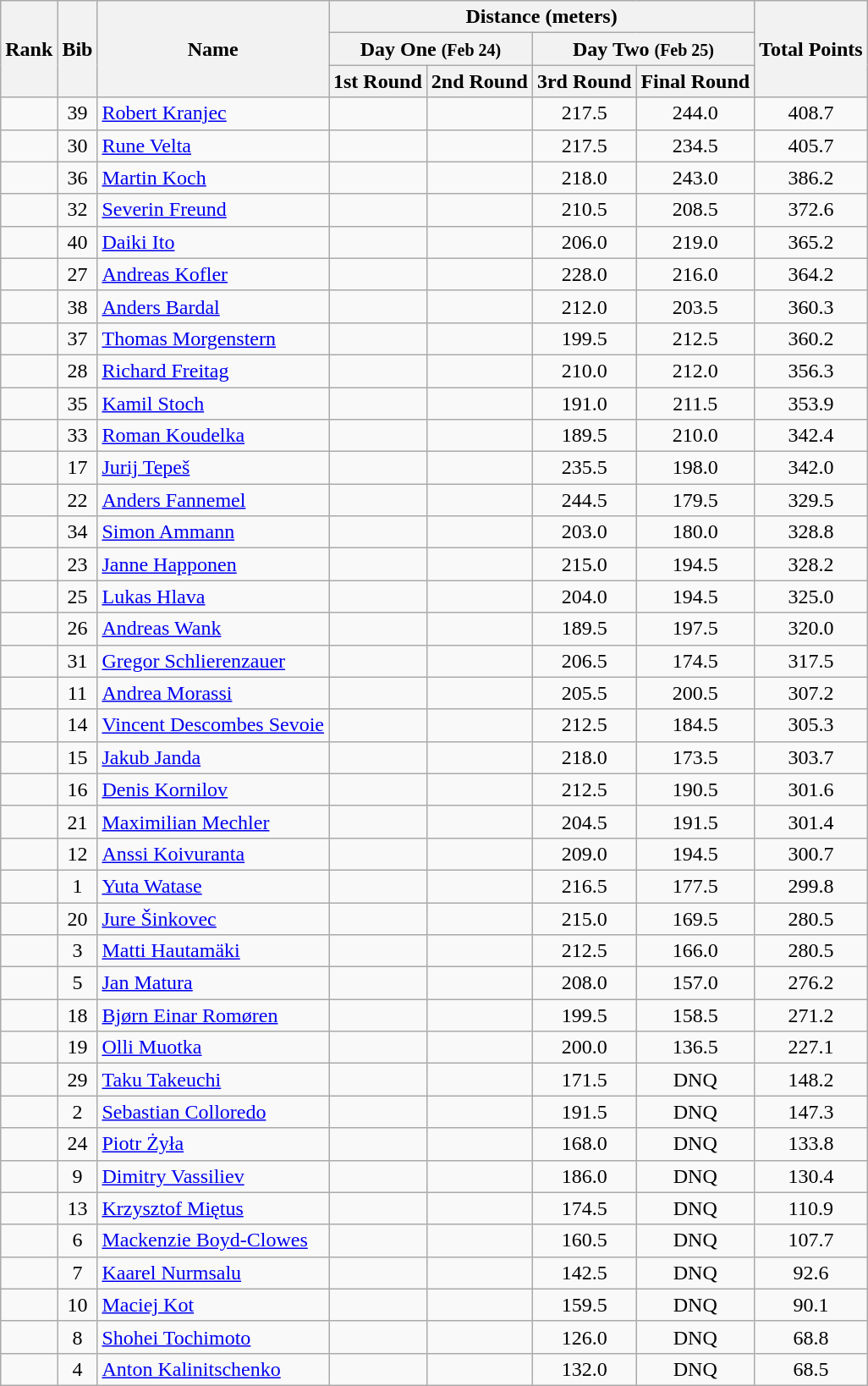<table class="wikitable sortable" style="text-align:center">
<tr>
<th rowspan=3>Rank</th>
<th rowspan=3>Bib</th>
<th rowspan=3>Name</th>
<th colspan=4>Distance (meters)</th>
<th rowspan=3>Total Points</th>
</tr>
<tr>
<th colspan=2>Day One <small>(Feb 24)</small></th>
<th colspan=2>Day Two <small>(Feb 25)</small></th>
</tr>
<tr>
<th>1st Round</th>
<th>2nd Round</th>
<th>3rd Round</th>
<th>Final Round</th>
</tr>
<tr>
<td></td>
<td>39</td>
<td align=left> <a href='#'>Robert Kranjec</a></td>
<td align=center></td>
<td align=center></td>
<td align=center>217.5</td>
<td align=center>244.0</td>
<td align=center>408.7</td>
</tr>
<tr>
<td></td>
<td>30</td>
<td align=left> <a href='#'>Rune Velta</a></td>
<td align=center></td>
<td align=center></td>
<td align=center>217.5</td>
<td align=center>234.5</td>
<td align=center>405.7</td>
</tr>
<tr>
<td></td>
<td>36</td>
<td align=left> <a href='#'>Martin Koch</a></td>
<td align=center></td>
<td align=center></td>
<td align=center>218.0</td>
<td align=center>243.0</td>
<td align=center>386.2</td>
</tr>
<tr>
<td></td>
<td>32</td>
<td align=left> <a href='#'>Severin Freund</a></td>
<td align=center></td>
<td align=center></td>
<td align=center>210.5</td>
<td align=center>208.5</td>
<td align=center>372.6</td>
</tr>
<tr>
<td></td>
<td>40</td>
<td align=left> <a href='#'>Daiki Ito</a></td>
<td align=center></td>
<td align=center></td>
<td align=center>206.0</td>
<td align=center>219.0</td>
<td align=center>365.2</td>
</tr>
<tr>
<td></td>
<td>27</td>
<td align=left> <a href='#'>Andreas Kofler</a></td>
<td align=center></td>
<td align=center></td>
<td align=center>228.0</td>
<td align=center>216.0</td>
<td align=center>364.2</td>
</tr>
<tr>
<td></td>
<td>38</td>
<td align=left> <a href='#'>Anders Bardal</a></td>
<td align=center></td>
<td align=center></td>
<td align=center>212.0</td>
<td align=center>203.5</td>
<td align=center>360.3</td>
</tr>
<tr>
<td></td>
<td>37</td>
<td align=left> <a href='#'>Thomas Morgenstern</a></td>
<td align=center></td>
<td align=center></td>
<td align=center>199.5</td>
<td align=center>212.5</td>
<td align=center>360.2</td>
</tr>
<tr>
<td></td>
<td>28</td>
<td align=left> <a href='#'>Richard Freitag</a></td>
<td align=center></td>
<td align=center></td>
<td align=center>210.0</td>
<td align=center>212.0</td>
<td align=center>356.3</td>
</tr>
<tr>
<td></td>
<td>35</td>
<td align=left> <a href='#'>Kamil Stoch</a></td>
<td align=center></td>
<td align=center></td>
<td align=center>191.0</td>
<td align=center>211.5</td>
<td align=center>353.9</td>
</tr>
<tr>
<td></td>
<td>33</td>
<td align=left> <a href='#'>Roman Koudelka</a></td>
<td align=center></td>
<td align=center></td>
<td align=center>189.5</td>
<td align=center>210.0</td>
<td align=center>342.4</td>
</tr>
<tr>
<td></td>
<td>17</td>
<td align=left> <a href='#'>Jurij Tepeš</a></td>
<td align=center></td>
<td align=center></td>
<td align=center>235.5</td>
<td align=center>198.0</td>
<td align=center>342.0</td>
</tr>
<tr>
<td></td>
<td>22</td>
<td align=left> <a href='#'>Anders Fannemel</a></td>
<td align=center></td>
<td align=center></td>
<td align=center>244.5</td>
<td align=center>179.5</td>
<td align=center>329.5</td>
</tr>
<tr>
<td></td>
<td>34</td>
<td align=left> <a href='#'>Simon Ammann</a></td>
<td align=center></td>
<td align=center></td>
<td align=center>203.0</td>
<td align=center>180.0</td>
<td align=center>328.8</td>
</tr>
<tr>
<td></td>
<td>23</td>
<td align=left> <a href='#'>Janne Happonen</a></td>
<td align=center></td>
<td align=center></td>
<td align=center>215.0</td>
<td align=center>194.5</td>
<td align=center>328.2</td>
</tr>
<tr>
<td></td>
<td>25</td>
<td align=left> <a href='#'>Lukas Hlava</a></td>
<td align=center></td>
<td align=center></td>
<td align=center>204.0</td>
<td align=center>194.5</td>
<td align=center>325.0</td>
</tr>
<tr>
<td></td>
<td>26</td>
<td align=left> <a href='#'>Andreas Wank</a></td>
<td align=center></td>
<td align=center></td>
<td align=center>189.5</td>
<td align=center>197.5</td>
<td align=center>320.0</td>
</tr>
<tr>
<td></td>
<td>31</td>
<td align=left> <a href='#'>Gregor Schlierenzauer</a></td>
<td align=center></td>
<td align=center></td>
<td align=center>206.5</td>
<td align=center>174.5</td>
<td align=center>317.5</td>
</tr>
<tr>
<td></td>
<td>11</td>
<td align=left> <a href='#'>Andrea Morassi</a></td>
<td align=center></td>
<td align=center></td>
<td align=center>205.5</td>
<td align=center>200.5</td>
<td align=center>307.2</td>
</tr>
<tr>
<td></td>
<td>14</td>
<td align=left> <a href='#'>Vincent Descombes Sevoie</a></td>
<td align=center></td>
<td align=center></td>
<td align=center>212.5</td>
<td align=center>184.5</td>
<td align=center>305.3</td>
</tr>
<tr>
<td></td>
<td>15</td>
<td align=left> <a href='#'>Jakub Janda</a></td>
<td align=center></td>
<td align=center></td>
<td align=center>218.0</td>
<td align=center>173.5</td>
<td align=center>303.7</td>
</tr>
<tr>
<td></td>
<td>16</td>
<td align=left> <a href='#'>Denis Kornilov</a></td>
<td align=center></td>
<td align=center></td>
<td align=center>212.5</td>
<td align=center>190.5</td>
<td align=center>301.6</td>
</tr>
<tr>
<td></td>
<td>21</td>
<td align=left> <a href='#'>Maximilian Mechler</a></td>
<td align=center></td>
<td align=center></td>
<td align=center>204.5</td>
<td align=center>191.5</td>
<td align=center>301.4</td>
</tr>
<tr>
<td></td>
<td>12</td>
<td align=left> <a href='#'>Anssi Koivuranta</a></td>
<td align=center></td>
<td align=center></td>
<td align=center>209.0</td>
<td align=center>194.5</td>
<td align=center>300.7</td>
</tr>
<tr>
<td></td>
<td>1</td>
<td align=left> <a href='#'>Yuta Watase</a></td>
<td align=center></td>
<td align=center></td>
<td align=center>216.5</td>
<td align=center>177.5</td>
<td align=center>299.8</td>
</tr>
<tr>
<td></td>
<td>20</td>
<td align=left> <a href='#'>Jure Šinkovec</a></td>
<td align=center></td>
<td align=center></td>
<td align=center>215.0</td>
<td align=center>169.5</td>
<td align=center>280.5</td>
</tr>
<tr>
<td></td>
<td>3</td>
<td align=left> <a href='#'>Matti Hautamäki</a></td>
<td align=center></td>
<td align=center></td>
<td align=center>212.5</td>
<td align=center>166.0</td>
<td align=center>280.5</td>
</tr>
<tr>
<td></td>
<td>5</td>
<td align=left> <a href='#'>Jan Matura</a></td>
<td align=center></td>
<td align=center></td>
<td align=center>208.0</td>
<td align=center>157.0</td>
<td align=center>276.2</td>
</tr>
<tr>
<td></td>
<td>18</td>
<td align=left> <a href='#'>Bjørn Einar Romøren</a></td>
<td align=center></td>
<td align=center></td>
<td align=center>199.5</td>
<td align=center>158.5</td>
<td align=center>271.2</td>
</tr>
<tr>
<td></td>
<td>19</td>
<td align=left> <a href='#'>Olli Muotka</a></td>
<td align=center></td>
<td align=center></td>
<td align=center>200.0</td>
<td align=center>136.5</td>
<td align=center>227.1</td>
</tr>
<tr>
<td></td>
<td>29</td>
<td align=left> <a href='#'>Taku Takeuchi</a></td>
<td align=center></td>
<td align=center></td>
<td align=center>171.5</td>
<td align=center>DNQ</td>
<td align=center>148.2</td>
</tr>
<tr>
<td></td>
<td>2</td>
<td align=left> <a href='#'>Sebastian Colloredo</a></td>
<td align=center></td>
<td align=center></td>
<td align=center>191.5</td>
<td align=center>DNQ</td>
<td align=center>147.3</td>
</tr>
<tr>
<td></td>
<td>24</td>
<td align=left> <a href='#'>Piotr Żyła</a></td>
<td align=center></td>
<td align=center></td>
<td align=center>168.0</td>
<td align=center>DNQ</td>
<td align=center>133.8</td>
</tr>
<tr>
<td></td>
<td>9</td>
<td align=left> <a href='#'>Dimitry Vassiliev</a></td>
<td align=center></td>
<td align=center></td>
<td align=center>186.0</td>
<td align=center>DNQ</td>
<td align=center>130.4</td>
</tr>
<tr>
<td></td>
<td>13</td>
<td align=left> <a href='#'>Krzysztof Miętus</a></td>
<td align=center></td>
<td align=center></td>
<td align=center>174.5</td>
<td align=center>DNQ</td>
<td align=center>110.9</td>
</tr>
<tr>
<td></td>
<td>6</td>
<td align=left> <a href='#'>Mackenzie Boyd-Clowes</a></td>
<td align=center></td>
<td align=center></td>
<td align=center>160.5</td>
<td align=center>DNQ</td>
<td align=center>107.7</td>
</tr>
<tr>
<td></td>
<td>7</td>
<td align=left> <a href='#'>Kaarel Nurmsalu</a></td>
<td align=center></td>
<td align=center></td>
<td align=center>142.5</td>
<td align=center>DNQ</td>
<td align=center>92.6</td>
</tr>
<tr>
<td></td>
<td>10</td>
<td align=left> <a href='#'>Maciej Kot</a></td>
<td align=center></td>
<td align=center></td>
<td align=center>159.5</td>
<td align=center>DNQ</td>
<td align=center>90.1</td>
</tr>
<tr>
<td></td>
<td>8</td>
<td align=left> <a href='#'>Shohei Tochimoto</a></td>
<td align=center></td>
<td align=center></td>
<td align=center>126.0</td>
<td align=center>DNQ</td>
<td align=center>68.8</td>
</tr>
<tr>
<td></td>
<td>4</td>
<td align=left> <a href='#'>Anton Kalinitschenko</a></td>
<td align=center></td>
<td align=center></td>
<td align=center>132.0</td>
<td align=center>DNQ</td>
<td align=center>68.5</td>
</tr>
</table>
